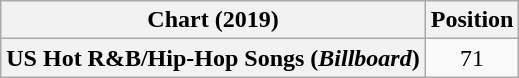<table class="wikitable plainrowheaders" style="text-align:center">
<tr>
<th scope="col">Chart (2019)</th>
<th scope="col">Position</th>
</tr>
<tr>
<th scope="row">US Hot R&B/Hip-Hop Songs (<em>Billboard</em>)</th>
<td>71</td>
</tr>
</table>
